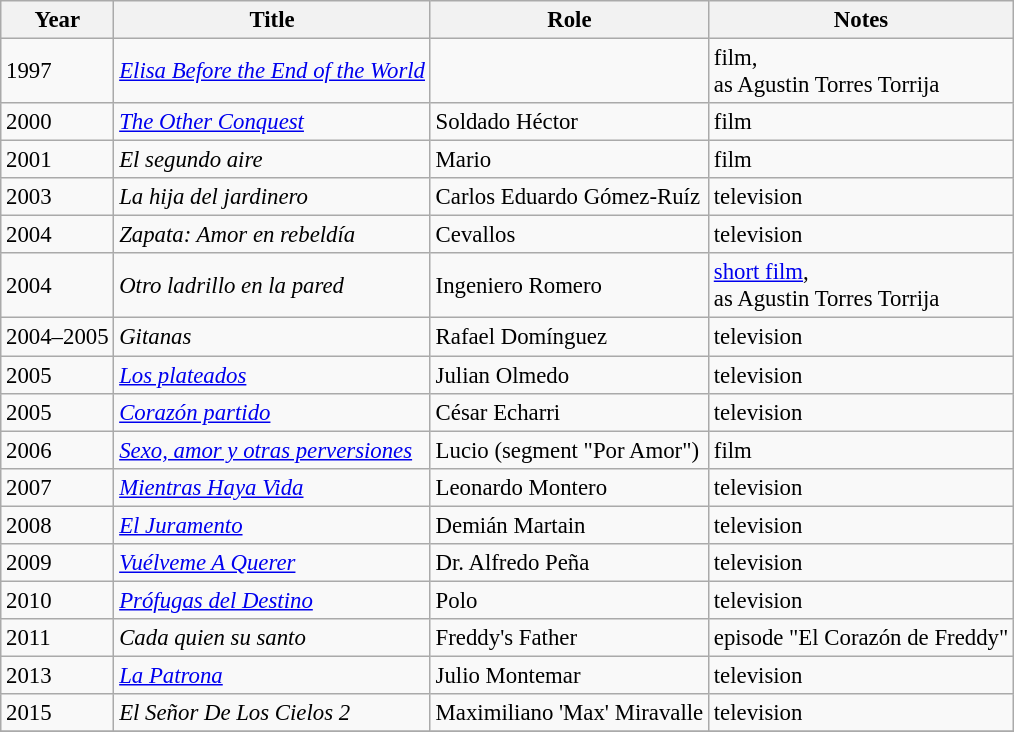<table class="wikitable" style="font-size: 95%;">
<tr>
<th>Year</th>
<th>Title</th>
<th>Role</th>
<th>Notes</th>
</tr>
<tr>
<td>1997</td>
<td><em><a href='#'>Elisa Before the End of the World</a></em></td>
<td></td>
<td>film,<br>as Agustin Torres Torrija</td>
</tr>
<tr>
<td>2000</td>
<td><em><a href='#'>The Other Conquest</a></em></td>
<td>Soldado Héctor</td>
<td>film</td>
</tr>
<tr>
<td>2001</td>
<td><em>El segundo aire</em></td>
<td>Mario</td>
<td>film</td>
</tr>
<tr>
<td>2003</td>
<td><em>La hija del jardinero</em></td>
<td>Carlos Eduardo Gómez-Ruíz</td>
<td>television</td>
</tr>
<tr>
<td>2004</td>
<td><em>Zapata: Amor en rebeldía</em></td>
<td>Cevallos</td>
<td>television</td>
</tr>
<tr>
<td>2004</td>
<td><em>Otro ladrillo en la pared</em></td>
<td>Ingeniero Romero</td>
<td><a href='#'>short film</a>,<br>as Agustin Torres Torrija</td>
</tr>
<tr>
<td>2004–2005</td>
<td><em>Gitanas</em></td>
<td>Rafael Domínguez</td>
<td>television</td>
</tr>
<tr>
<td>2005</td>
<td><em><a href='#'>Los plateados</a></em></td>
<td>Julian Olmedo</td>
<td>television</td>
</tr>
<tr>
<td>2005</td>
<td><em><a href='#'>Corazón partido</a></em></td>
<td>César Echarri</td>
<td>television</td>
</tr>
<tr>
<td>2006</td>
<td><em><a href='#'>Sexo, amor y otras perversiones</a></em></td>
<td>Lucio (segment "Por Amor")</td>
<td>film</td>
</tr>
<tr>
<td>2007</td>
<td><em><a href='#'>Mientras Haya Vida</a></em></td>
<td>Leonardo Montero</td>
<td>television</td>
</tr>
<tr>
<td>2008</td>
<td><em><a href='#'>El Juramento</a></em></td>
<td>Demián Martain</td>
<td>television</td>
</tr>
<tr>
<td>2009</td>
<td><em><a href='#'>Vuélveme A Querer</a></em></td>
<td>Dr. Alfredo Peña</td>
<td>television</td>
</tr>
<tr>
<td>2010</td>
<td><em><a href='#'>Prófugas del Destino</a></em></td>
<td>Polo</td>
<td>television</td>
</tr>
<tr>
<td>2011</td>
<td><em>Cada quien su santo</em></td>
<td>Freddy's Father</td>
<td>episode "El Corazón de Freddy"</td>
</tr>
<tr>
<td>2013</td>
<td><em><a href='#'>La Patrona</a></em></td>
<td>Julio Montemar</td>
<td>television</td>
</tr>
<tr>
<td>2015</td>
<td><em>El Señor De Los Cielos 2</em></td>
<td>Maximiliano 'Max' Miravalle</td>
<td>television</td>
</tr>
<tr>
</tr>
</table>
